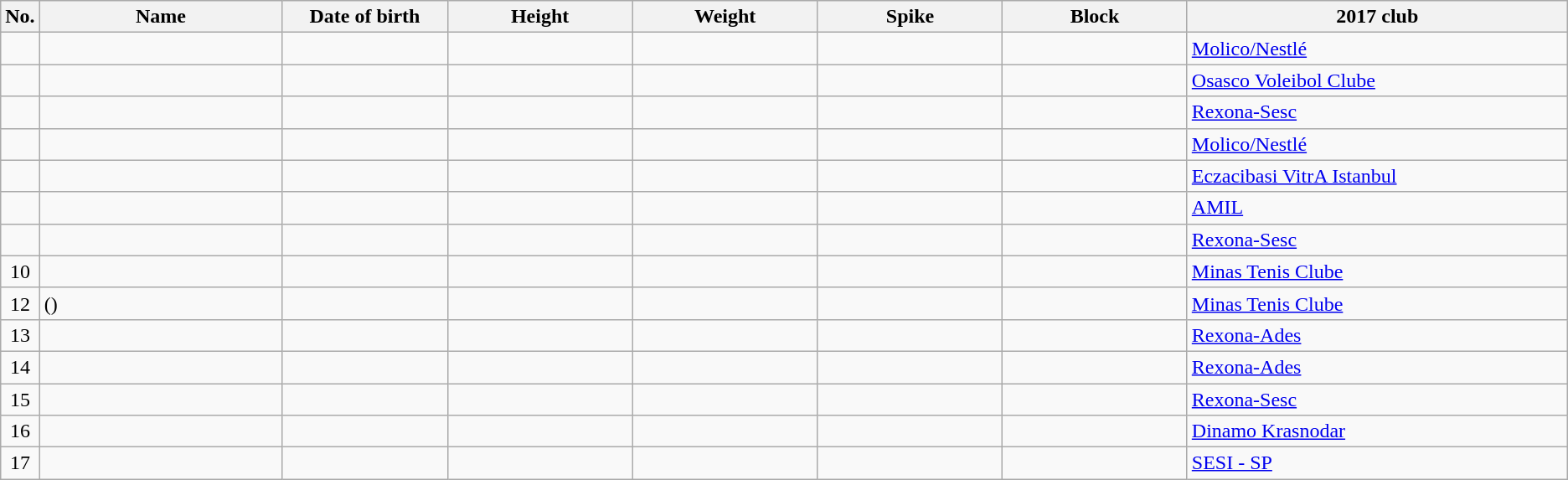<table class="wikitable sortable" style="font-size:100%; text-align:center;">
<tr>
<th>No.</th>
<th style="width:12em">Name</th>
<th style="width:8em">Date of birth</th>
<th style="width:9em">Height</th>
<th style="width:9em">Weight</th>
<th style="width:9em">Spike</th>
<th style="width:9em">Block</th>
<th style="width:19em">2017 club</th>
</tr>
<tr>
<td></td>
<td align=left></td>
<td align=right></td>
<td></td>
<td></td>
<td></td>
<td></td>
<td align=left> <a href='#'>Molico/Nestlé</a></td>
</tr>
<tr>
<td></td>
<td align=left></td>
<td align=right></td>
<td></td>
<td></td>
<td></td>
<td></td>
<td align=left> <a href='#'>Osasco Voleibol Clube</a></td>
</tr>
<tr>
<td></td>
<td align=left></td>
<td align=right></td>
<td></td>
<td></td>
<td></td>
<td></td>
<td align=left> <a href='#'>Rexona-Sesc</a></td>
</tr>
<tr>
<td></td>
<td align=left></td>
<td align=right></td>
<td></td>
<td></td>
<td></td>
<td></td>
<td align=left> <a href='#'>Molico/Nestlé</a></td>
</tr>
<tr>
<td></td>
<td align=left></td>
<td align=right></td>
<td></td>
<td></td>
<td></td>
<td></td>
<td align=left> <a href='#'>Eczacibasi VitrA Istanbul</a></td>
</tr>
<tr>
<td></td>
<td align=left></td>
<td align=right></td>
<td></td>
<td></td>
<td></td>
<td></td>
<td align=left> <a href='#'>AMIL</a></td>
</tr>
<tr>
<td></td>
<td align=left></td>
<td align=right></td>
<td></td>
<td></td>
<td></td>
<td></td>
<td align=left> <a href='#'>Rexona-Sesc</a></td>
</tr>
<tr>
<td>10</td>
<td align=left></td>
<td align=right></td>
<td></td>
<td></td>
<td></td>
<td></td>
<td align=left> <a href='#'>Minas Tenis Clube</a></td>
</tr>
<tr>
<td>12</td>
<td align=left> ()</td>
<td align=right></td>
<td></td>
<td></td>
<td></td>
<td></td>
<td align=left> <a href='#'>Minas Tenis Clube</a></td>
</tr>
<tr>
<td>13</td>
<td align=left></td>
<td align=right></td>
<td></td>
<td></td>
<td></td>
<td></td>
<td align=left> <a href='#'>Rexona-Ades</a></td>
</tr>
<tr>
<td>14</td>
<td align=left></td>
<td align=right></td>
<td></td>
<td></td>
<td></td>
<td></td>
<td align=left> <a href='#'>Rexona-Ades</a></td>
</tr>
<tr>
<td>15</td>
<td align=left></td>
<td align=right></td>
<td></td>
<td></td>
<td></td>
<td></td>
<td align=left> <a href='#'>Rexona-Sesc</a></td>
</tr>
<tr>
<td>16</td>
<td align=left></td>
<td align=right></td>
<td></td>
<td></td>
<td></td>
<td></td>
<td align=left> <a href='#'>Dinamo Krasnodar</a></td>
</tr>
<tr>
<td>17</td>
<td align=left></td>
<td align=right></td>
<td></td>
<td></td>
<td></td>
<td></td>
<td align=left> <a href='#'>SESI - SP</a></td>
</tr>
</table>
